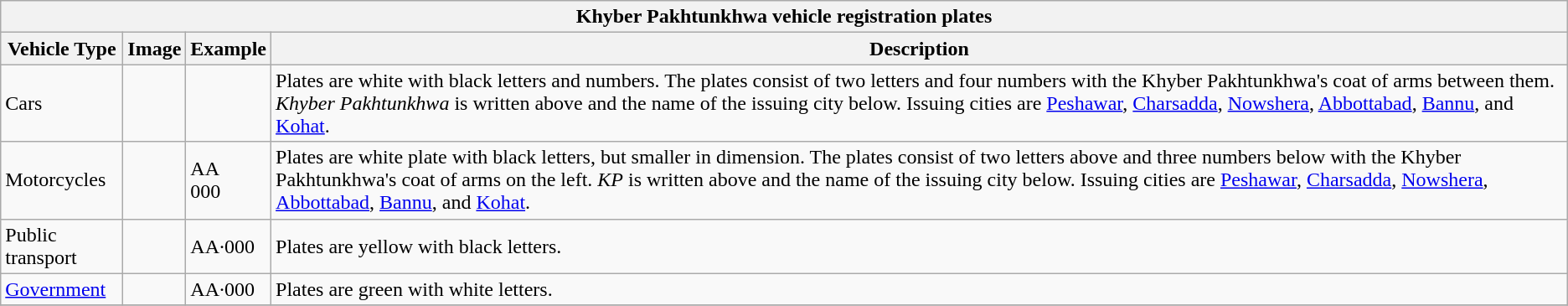<table class="wikitable" style="font-size: 100%">
<tr>
<th colspan="4">Khyber Pakhtunkhwa vehicle registration plates</th>
</tr>
<tr>
<th>Vehicle Type</th>
<th>Image</th>
<th>Example</th>
<th>Description</th>
</tr>
<tr>
<td>Cars</td>
<td></td>
<td></td>
<td>Plates are white with black letters and numbers. The plates consist of two letters and four numbers with the Khyber Pakhtunkhwa's coat of arms between them. <em>Khyber Pakhtunkhwa</em> is written above and the name of the issuing city below. Issuing cities are <a href='#'>Peshawar</a>, <a href='#'>Charsadda</a>, <a href='#'>Nowshera</a>, <a href='#'>Abbottabad</a>, <a href='#'>Bannu</a>, and <a href='#'>Kohat</a>.</td>
</tr>
<tr>
<td>Motorcycles</td>
<td></td>
<td>AA<br>000</td>
<td>Plates are white plate with black letters, but smaller in dimension. The plates consist of two letters above and three numbers below with the Khyber Pakhtunkhwa's coat of arms on the left. <em>KP</em> is written above and the name of the issuing city below. Issuing cities are <a href='#'>Peshawar</a>, <a href='#'>Charsadda</a>, <a href='#'>Nowshera</a>, <a href='#'>Abbottabad</a>, <a href='#'>Bannu</a>, and <a href='#'>Kohat</a>.</td>
</tr>
<tr>
<td>Public transport</td>
<td></td>
<td>AA·000</td>
<td>Plates are yellow with black letters.</td>
</tr>
<tr>
<td><a href='#'>Government</a></td>
<td></td>
<td>AA·000</td>
<td>Plates are green with white letters.</td>
</tr>
<tr>
</tr>
</table>
